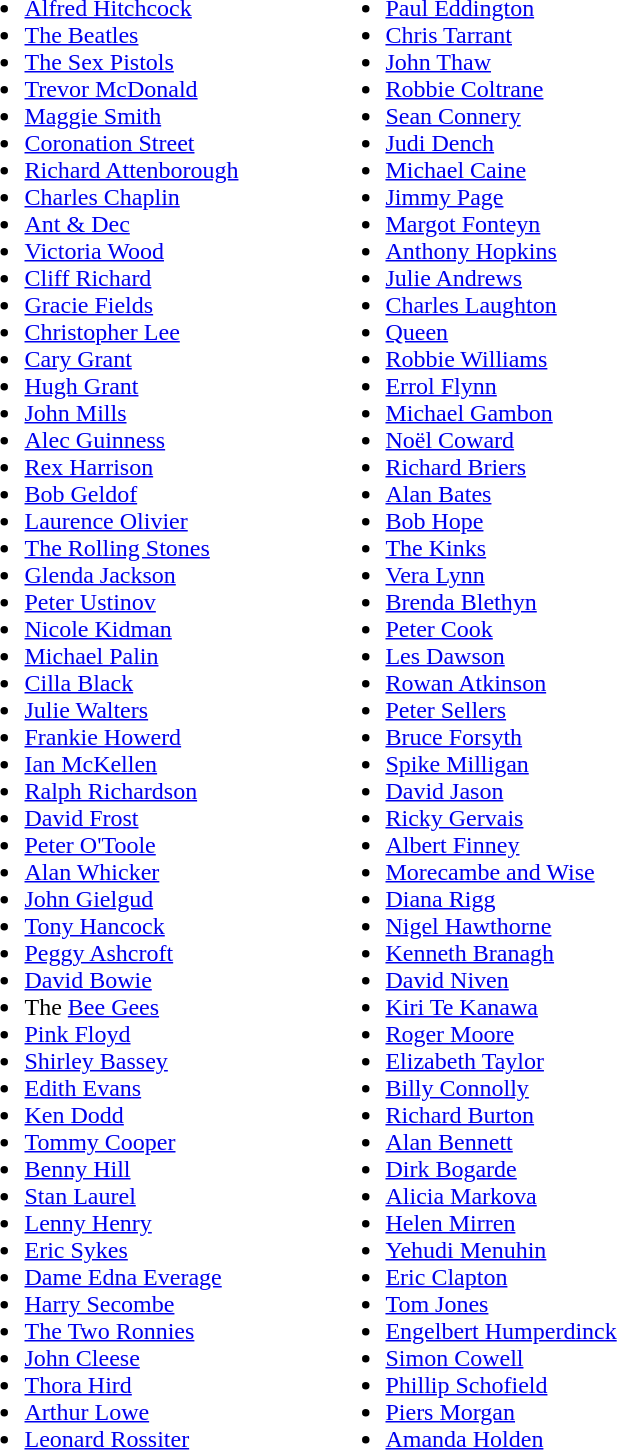<table>
<tr>
<td valign="top"><br><ul><li><a href='#'>Alfred Hitchcock</a></li><li><a href='#'>The Beatles</a></li><li><a href='#'>The Sex Pistols</a></li><li><a href='#'>Trevor McDonald</a></li><li><a href='#'>Maggie Smith</a></li><li><a href='#'>Coronation Street</a></li><li><a href='#'>Richard Attenborough</a></li><li><a href='#'>Charles Chaplin</a></li><li><a href='#'>Ant & Dec</a></li><li><a href='#'>Victoria Wood</a></li><li><a href='#'>Cliff Richard</a></li><li><a href='#'>Gracie Fields</a></li><li><a href='#'>Christopher Lee</a></li><li><a href='#'>Cary Grant</a></li><li><a href='#'>Hugh Grant</a></li><li><a href='#'>John Mills</a></li><li><a href='#'>Alec Guinness</a></li><li><a href='#'>Rex Harrison</a></li><li><a href='#'>Bob Geldof</a></li><li><a href='#'>Laurence Olivier</a></li><li><a href='#'>The Rolling Stones</a></li><li><a href='#'>Glenda Jackson</a></li><li><a href='#'>Peter Ustinov</a></li><li><a href='#'>Nicole Kidman</a></li><li><a href='#'>Michael Palin</a></li><li><a href='#'>Cilla Black</a></li><li><a href='#'>Julie Walters</a></li><li><a href='#'>Frankie Howerd</a></li><li><a href='#'>Ian McKellen</a></li><li><a href='#'>Ralph Richardson</a></li><li><a href='#'>David Frost</a></li><li><a href='#'>Peter O'Toole</a></li><li><a href='#'>Alan Whicker</a></li><li><a href='#'>John Gielgud</a></li><li><a href='#'>Tony Hancock</a></li><li><a href='#'>Peggy Ashcroft</a></li><li><a href='#'>David Bowie</a></li><li>The <a href='#'>Bee Gees</a></li><li><a href='#'>Pink Floyd</a></li><li><a href='#'>Shirley Bassey</a></li><li><a href='#'>Edith Evans</a></li><li><a href='#'>Ken Dodd</a></li><li><a href='#'>Tommy Cooper</a></li><li><a href='#'>Benny Hill</a></li><li><a href='#'>Stan Laurel</a></li><li><a href='#'>Lenny Henry</a></li><li><a href='#'>Eric Sykes</a></li><li><a href='#'>Dame Edna Everage</a></li><li><a href='#'>Harry Secombe</a></li><li><a href='#'>The Two Ronnies</a></li><li><a href='#'>John Cleese</a></li><li><a href='#'>Thora Hird</a></li><li><a href='#'>Arthur Lowe</a></li><li><a href='#'>Leonard Rossiter</a></li></ul></td>
<td width="50"> </td>
<td valign="top"><br><ul><li><a href='#'>Paul Eddington</a></li><li><a href='#'>Chris Tarrant</a></li><li><a href='#'>John Thaw</a></li><li><a href='#'>Robbie Coltrane</a></li><li><a href='#'>Sean Connery</a></li><li><a href='#'>Judi Dench</a></li><li><a href='#'>Michael Caine</a></li><li><a href='#'>Jimmy Page</a></li><li><a href='#'>Margot Fonteyn</a></li><li><a href='#'>Anthony Hopkins</a></li><li><a href='#'>Julie Andrews</a></li><li><a href='#'>Charles Laughton</a></li><li><a href='#'>Queen</a></li><li><a href='#'>Robbie Williams</a></li><li><a href='#'>Errol Flynn</a></li><li><a href='#'>Michael Gambon</a></li><li><a href='#'>Noël Coward</a></li><li><a href='#'>Richard Briers</a></li><li><a href='#'>Alan Bates</a></li><li><a href='#'>Bob Hope</a></li><li><a href='#'>The Kinks</a></li><li><a href='#'>Vera Lynn</a></li><li><a href='#'>Brenda Blethyn</a></li><li><a href='#'>Peter Cook</a></li><li><a href='#'>Les Dawson</a></li><li><a href='#'>Rowan Atkinson</a></li><li><a href='#'>Peter Sellers</a></li><li><a href='#'>Bruce Forsyth</a></li><li><a href='#'>Spike Milligan</a></li><li><a href='#'>David Jason</a></li><li><a href='#'>Ricky Gervais</a></li><li><a href='#'>Albert Finney</a></li><li><a href='#'>Morecambe and Wise</a></li><li><a href='#'>Diana Rigg</a></li><li><a href='#'>Nigel Hawthorne</a></li><li><a href='#'>Kenneth Branagh</a></li><li><a href='#'>David Niven</a></li><li><a href='#'>Kiri Te Kanawa</a></li><li><a href='#'>Roger Moore</a></li><li><a href='#'>Elizabeth Taylor</a></li><li><a href='#'>Billy Connolly</a></li><li><a href='#'>Richard Burton</a></li><li><a href='#'>Alan Bennett</a></li><li><a href='#'>Dirk Bogarde</a></li><li><a href='#'>Alicia Markova</a></li><li><a href='#'>Helen Mirren</a></li><li><a href='#'>Yehudi Menuhin</a></li><li><a href='#'>Eric Clapton</a></li><li><a href='#'>Tom Jones</a></li><li><a href='#'>Engelbert Humperdinck</a></li><li><a href='#'>Simon Cowell</a></li><li><a href='#'>Phillip Schofield</a></li><li><a href='#'>Piers Morgan</a></li><li><a href='#'>Amanda Holden</a></li></ul></td>
</tr>
</table>
